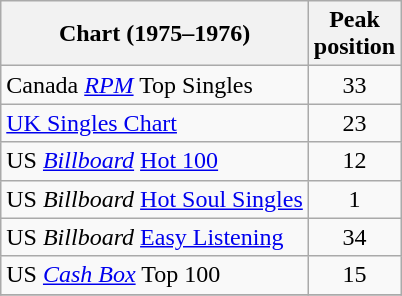<table class="wikitable sortable">
<tr>
<th>Chart (1975–1976)</th>
<th>Peak<br>position</th>
</tr>
<tr>
<td>Canada <em><a href='#'>RPM</a></em> Top Singles</td>
<td style="text-align:center;">33</td>
</tr>
<tr>
<td><a href='#'>UK Singles Chart</a></td>
<td style="text-align:center;">23</td>
</tr>
<tr>
<td>US <em><a href='#'>Billboard</a></em> <a href='#'>Hot 100</a></td>
<td style="text-align:center;">12</td>
</tr>
<tr>
<td>US <em>Billboard</em> <a href='#'>Hot Soul Singles</a></td>
<td style="text-align:center;">1</td>
</tr>
<tr>
<td>US <em>Billboard</em> <a href='#'>Easy Listening</a></td>
<td style="text-align:center;">34</td>
</tr>
<tr>
<td>US <a href='#'><em>Cash Box</em></a> Top 100</td>
<td align="center">15</td>
</tr>
<tr>
</tr>
</table>
